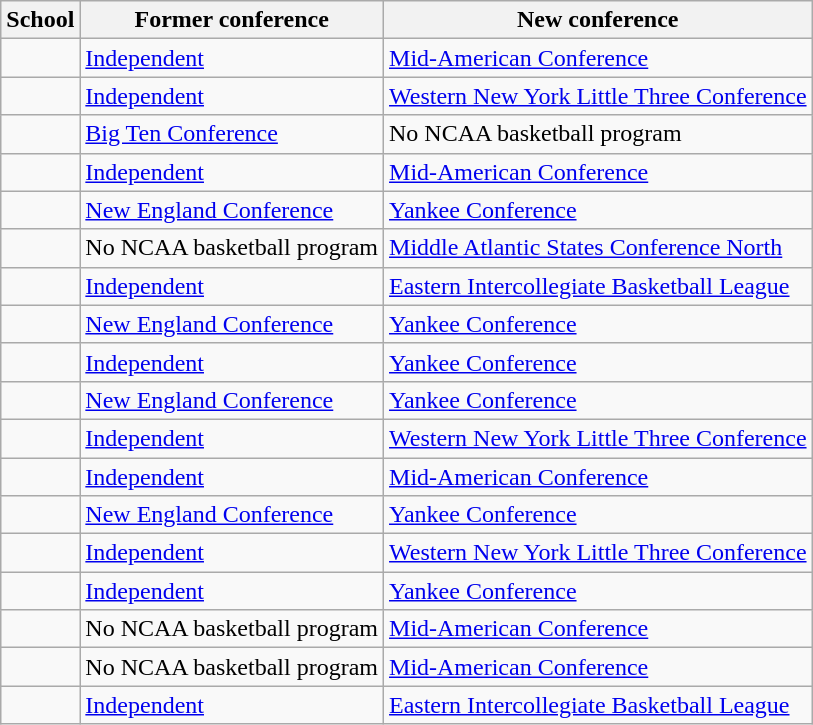<table class="wikitable sortable">
<tr>
<th>School</th>
<th>Former conference</th>
<th>New conference</th>
</tr>
<tr>
<td></td>
<td><a href='#'>Independent</a></td>
<td><a href='#'>Mid-American Conference</a></td>
</tr>
<tr>
<td></td>
<td><a href='#'>Independent</a></td>
<td><a href='#'>Western New York Little Three Conference</a></td>
</tr>
<tr>
<td></td>
<td><a href='#'>Big Ten Conference</a></td>
<td>No NCAA basketball program</td>
</tr>
<tr>
<td></td>
<td><a href='#'>Independent</a></td>
<td><a href='#'>Mid-American Conference</a></td>
</tr>
<tr>
<td></td>
<td><a href='#'>New England Conference</a></td>
<td><a href='#'>Yankee Conference</a></td>
</tr>
<tr>
<td></td>
<td>No NCAA basketball program</td>
<td><a href='#'>Middle Atlantic States Conference North</a></td>
</tr>
<tr>
<td></td>
<td><a href='#'>Independent</a></td>
<td><a href='#'>Eastern Intercollegiate Basketball League</a></td>
</tr>
<tr>
<td></td>
<td><a href='#'>New England Conference</a></td>
<td><a href='#'>Yankee Conference</a></td>
</tr>
<tr>
<td></td>
<td><a href='#'>Independent</a></td>
<td><a href='#'>Yankee Conference</a></td>
</tr>
<tr>
<td></td>
<td><a href='#'>New England Conference</a></td>
<td><a href='#'>Yankee Conference</a></td>
</tr>
<tr>
<td></td>
<td><a href='#'>Independent</a></td>
<td><a href='#'>Western New York Little Three Conference</a></td>
</tr>
<tr>
<td></td>
<td><a href='#'>Independent</a></td>
<td><a href='#'>Mid-American Conference</a></td>
</tr>
<tr>
<td></td>
<td><a href='#'>New England Conference</a></td>
<td><a href='#'>Yankee Conference</a></td>
</tr>
<tr>
<td></td>
<td><a href='#'>Independent</a></td>
<td><a href='#'>Western New York Little Three Conference</a></td>
</tr>
<tr>
<td></td>
<td><a href='#'>Independent</a></td>
<td><a href='#'>Yankee Conference</a></td>
</tr>
<tr>
<td></td>
<td>No NCAA basketball program</td>
<td><a href='#'>Mid-American Conference</a></td>
</tr>
<tr>
<td></td>
<td>No NCAA basketball program</td>
<td><a href='#'>Mid-American Conference</a></td>
</tr>
<tr>
<td></td>
<td><a href='#'>Independent</a></td>
<td><a href='#'>Eastern Intercollegiate Basketball League</a></td>
</tr>
</table>
